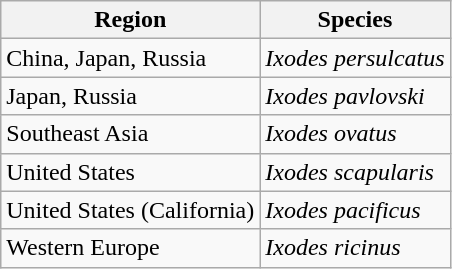<table class="wikitable">
<tr>
<th>Region</th>
<th>Species</th>
</tr>
<tr>
<td>China, Japan, Russia</td>
<td><em>Ixodes persulcatus</em></td>
</tr>
<tr>
<td>Japan, Russia</td>
<td><em>Ixodes pavlovski</em></td>
</tr>
<tr>
<td>Southeast Asia</td>
<td><em>Ixodes ovatus</em></td>
</tr>
<tr>
<td>United States</td>
<td><em>Ixodes scapularis</em></td>
</tr>
<tr>
<td>United States (California)</td>
<td><em>Ixodes pacificus</em></td>
</tr>
<tr>
<td>Western Europe</td>
<td><em>Ixodes ricinus</em></td>
</tr>
</table>
